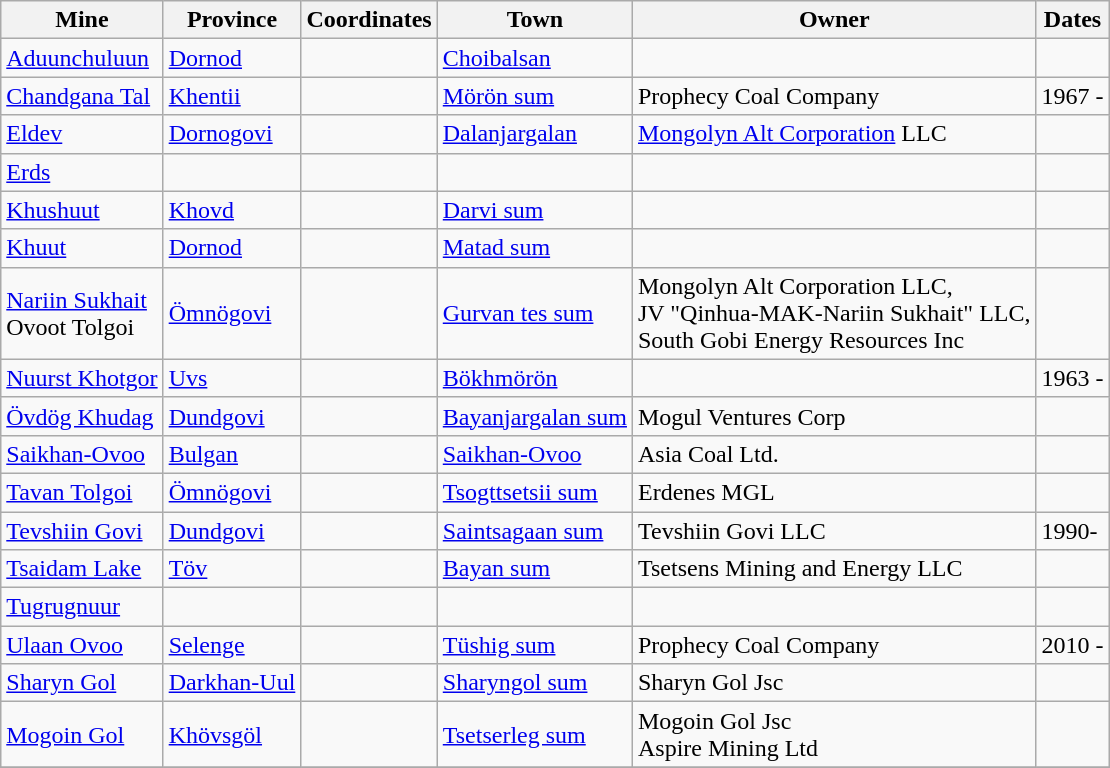<table class="sortable wikitable">
<tr>
<th>Mine</th>
<th>Province</th>
<th>Coordinates</th>
<th>Town</th>
<th>Owner</th>
<th>Dates</th>
</tr>
<tr>
<td><a href='#'>Aduunchuluun</a></td>
<td><a href='#'>Dornod</a></td>
<td></td>
<td><a href='#'>Choibalsan</a></td>
<td></td>
<td></td>
</tr>
<tr>
<td><a href='#'>Chandgana Tal</a></td>
<td><a href='#'>Khentii</a></td>
<td></td>
<td><a href='#'>Mörön sum</a></td>
<td>Prophecy Coal Company</td>
<td>1967 -</td>
</tr>
<tr>
<td><a href='#'>Eldev</a></td>
<td><a href='#'>Dornogovi</a></td>
<td></td>
<td><a href='#'>Dalanjargalan</a></td>
<td><a href='#'>Mongolyn Alt Corporation</a> LLC</td>
<td></td>
</tr>
<tr>
<td><a href='#'>Erds</a></td>
<td></td>
<td></td>
<td></td>
<td></td>
<td></td>
</tr>
<tr>
<td><a href='#'>Khushuut</a></td>
<td><a href='#'>Khovd</a></td>
<td></td>
<td><a href='#'>Darvi sum</a></td>
<td></td>
<td></td>
</tr>
<tr>
<td><a href='#'>Khuut</a></td>
<td><a href='#'>Dornod</a></td>
<td></td>
<td><a href='#'>Matad sum</a></td>
<td></td>
<td></td>
</tr>
<tr>
<td><a href='#'>Nariin Sukhait</a><br>Ovoot Tolgoi</td>
<td><a href='#'>Ömnögovi</a></td>
<td></td>
<td><a href='#'>Gurvan tes sum</a></td>
<td>Mongolyn Alt Corporation LLC,<br>JV "Qinhua-MAK-Nariin Sukhait" LLC,<br>South Gobi Energy Resources Inc</td>
<td></td>
</tr>
<tr>
<td><a href='#'>Nuurst Khotgor</a></td>
<td><a href='#'>Uvs</a></td>
<td></td>
<td><a href='#'>Bökhmörön</a></td>
<td></td>
<td>1963 -</td>
</tr>
<tr>
<td><a href='#'>Övdög Khudag</a></td>
<td><a href='#'>Dundgovi</a></td>
<td></td>
<td><a href='#'>Bayanjargalan sum</a></td>
<td>Mogul Ventures Corp</td>
<td></td>
</tr>
<tr>
<td><a href='#'>Saikhan-Ovoo</a></td>
<td><a href='#'>Bulgan</a></td>
<td></td>
<td><a href='#'>Saikhan-Ovoo</a></td>
<td>Asia Coal Ltd.</td>
<td></td>
</tr>
<tr>
<td><a href='#'>Tavan Tolgoi</a></td>
<td><a href='#'>Ömnögovi</a></td>
<td></td>
<td><a href='#'>Tsogttsetsii sum</a></td>
<td>Erdenes MGL</td>
<td></td>
</tr>
<tr>
<td><a href='#'>Tevshiin Govi</a></td>
<td><a href='#'>Dundgovi</a></td>
<td></td>
<td><a href='#'>Saintsagaan sum</a></td>
<td>Tevshiin Govi LLC</td>
<td>1990-</td>
</tr>
<tr>
<td><a href='#'>Tsaidam Lake</a></td>
<td><a href='#'>Töv</a></td>
<td></td>
<td><a href='#'>Bayan sum</a></td>
<td>Tsetsens Mining and Energy LLC</td>
<td></td>
</tr>
<tr>
<td><a href='#'>Tugrugnuur</a></td>
<td></td>
<td><br></td>
<td></td>
<td></td>
<td></td>
</tr>
<tr>
<td><a href='#'>Ulaan Ovoo</a></td>
<td><a href='#'>Selenge</a></td>
<td></td>
<td><a href='#'>Tüshig sum</a></td>
<td>Prophecy Coal Company</td>
<td>2010 -</td>
</tr>
<tr>
<td><a href='#'>Sharyn Gol</a></td>
<td><a href='#'>Darkhan-Uul</a></td>
<td></td>
<td><a href='#'>Sharyngol sum</a></td>
<td>Sharyn Gol Jsc</td>
<td></td>
</tr>
<tr>
<td><a href='#'>Mogoin Gol</a></td>
<td><a href='#'>Khövsgöl</a></td>
<td></td>
<td><a href='#'>Tsetserleg sum</a></td>
<td>Mogoin Gol Jsc <br> Aspire Mining Ltd</td>
<td></td>
</tr>
<tr>
</tr>
</table>
